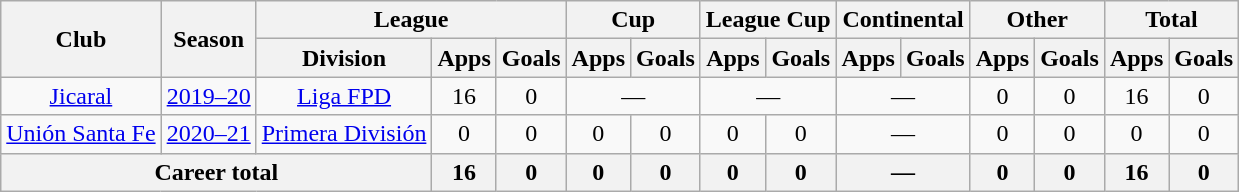<table class="wikitable" style="text-align:center">
<tr>
<th rowspan="2">Club</th>
<th rowspan="2">Season</th>
<th colspan="3">League</th>
<th colspan="2">Cup</th>
<th colspan="2">League Cup</th>
<th colspan="2">Continental</th>
<th colspan="2">Other</th>
<th colspan="2">Total</th>
</tr>
<tr>
<th>Division</th>
<th>Apps</th>
<th>Goals</th>
<th>Apps</th>
<th>Goals</th>
<th>Apps</th>
<th>Goals</th>
<th>Apps</th>
<th>Goals</th>
<th>Apps</th>
<th>Goals</th>
<th>Apps</th>
<th>Goals</th>
</tr>
<tr>
<td rowspan="1"><a href='#'>Jicaral</a></td>
<td><a href='#'>2019–20</a></td>
<td rowspan="1"><a href='#'>Liga FPD</a></td>
<td>16</td>
<td>0</td>
<td colspan="2">—</td>
<td colspan="2">—</td>
<td colspan="2">—</td>
<td>0</td>
<td>0</td>
<td>16</td>
<td>0</td>
</tr>
<tr>
<td rowspan="1"><a href='#'>Unión Santa Fe</a></td>
<td><a href='#'>2020–21</a></td>
<td rowspan="1"><a href='#'>Primera División</a></td>
<td>0</td>
<td>0</td>
<td>0</td>
<td>0</td>
<td>0</td>
<td>0</td>
<td colspan="2">—</td>
<td>0</td>
<td>0</td>
<td>0</td>
<td>0</td>
</tr>
<tr>
<th colspan="3">Career total</th>
<th>16</th>
<th>0</th>
<th>0</th>
<th>0</th>
<th>0</th>
<th>0</th>
<th colspan="2">—</th>
<th>0</th>
<th>0</th>
<th>16</th>
<th>0</th>
</tr>
</table>
